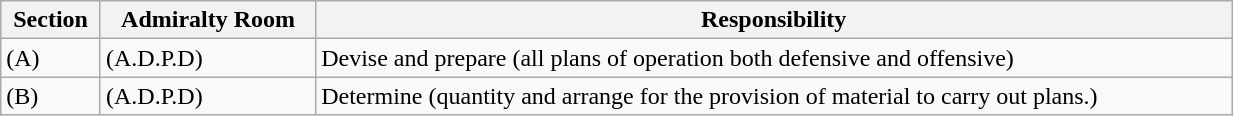<table class="collapsible wikitable collapsed" style="width: 65%">
<tr>
<th>Section</th>
<th>Admiralty Room</th>
<th>Responsibility</th>
</tr>
<tr>
<td>(A)</td>
<td>(A.D.P.D)</td>
<td>Devise and prepare (all plans of operation both defensive and offensive)</td>
</tr>
<tr>
<td>(B)</td>
<td>(A.D.P.D)</td>
<td>Determine  (quantity and arrange for the provision of material to carry out plans.)</td>
</tr>
</table>
